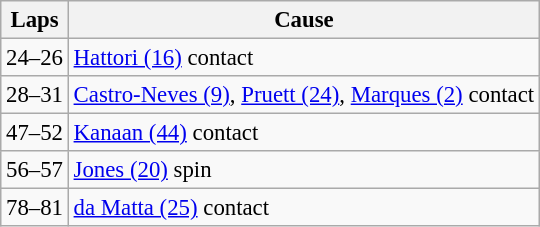<table class="wikitable" style="font-size: 95%;">
<tr>
<th>Laps</th>
<th>Cause</th>
</tr>
<tr>
<td>24–26</td>
<td><a href='#'>Hattori (16)</a> contact</td>
</tr>
<tr>
<td>28–31</td>
<td><a href='#'>Castro-Neves (9)</a>, <a href='#'>Pruett (24)</a>, <a href='#'>Marques (2)</a> contact</td>
</tr>
<tr>
<td>47–52</td>
<td><a href='#'>Kanaan (44)</a> contact</td>
</tr>
<tr>
<td>56–57</td>
<td><a href='#'>Jones (20)</a> spin</td>
</tr>
<tr>
<td>78–81</td>
<td><a href='#'>da Matta (25)</a> contact</td>
</tr>
</table>
